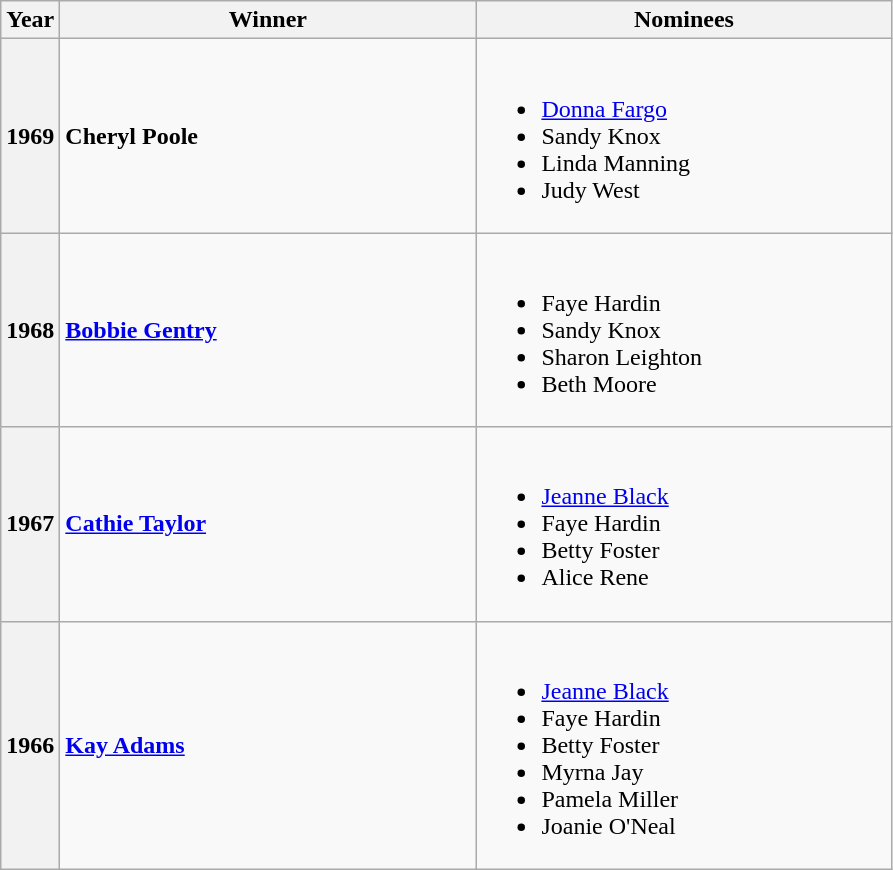<table class="wikitable sortable">
<tr>
<th width="30px">Year</th>
<th width="270px">Winner</th>
<th width="270px">Nominees</th>
</tr>
<tr>
<th>1969</th>
<td> <strong>Cheryl Poole</strong></td>
<td><br><ul><li><a href='#'>Donna Fargo</a></li><li>Sandy Knox</li><li>Linda Manning</li><li>Judy West</li></ul></td>
</tr>
<tr>
<th>1968</th>
<td> <strong><a href='#'>Bobbie Gentry</a></strong></td>
<td><br><ul><li>Faye Hardin</li><li>Sandy Knox</li><li>Sharon Leighton</li><li>Beth Moore</li></ul></td>
</tr>
<tr>
<th>1967</th>
<td> <strong><a href='#'>Cathie Taylor</a></strong></td>
<td><br><ul><li><a href='#'>Jeanne Black</a></li><li>Faye Hardin</li><li>Betty Foster</li><li>Alice Rene</li></ul></td>
</tr>
<tr>
<th>1966</th>
<td> <strong><a href='#'>Kay Adams</a></strong></td>
<td><br><ul><li><a href='#'>Jeanne Black</a></li><li>Faye Hardin</li><li>Betty Foster</li><li>Myrna Jay</li><li>Pamela Miller</li><li>Joanie O'Neal</li></ul></td>
</tr>
</table>
